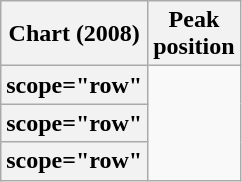<table class="wikitable sortable plainrowheaders">
<tr>
<th scope="col">Chart (2008)</th>
<th scope="col">Peak<br>position</th>
</tr>
<tr>
<th>scope="row" </th>
</tr>
<tr>
<th>scope="row" </th>
</tr>
<tr>
<th>scope="row" </th>
</tr>
</table>
